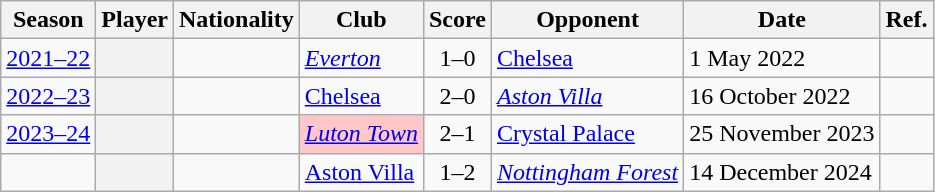<table class="wikitable sortable plainrowheaders">
<tr>
<th scope="col">Season</th>
<th scope="col">Player</th>
<th scope="col">Nationality</th>
<th scope="col">Club</th>
<th>Score</th>
<th>Opponent</th>
<th>Date</th>
<th scope="col" class="unsortable">Ref.</th>
</tr>
<tr>
<td><a href='#'>2021–22</a></td>
<th scope="row"></th>
<td></td>
<td><em><a href='#'>Everton</a></em></td>
<td align=center>1–0</td>
<td><a href='#'>Chelsea</a></td>
<td>1 May 2022</td>
<td style="text-align:center"></td>
</tr>
<tr>
<td><a href='#'>2022–23</a></td>
<th scope="row"></th>
<td></td>
<td><a href='#'>Chelsea</a></td>
<td align=center>2–0</td>
<td><em><a href='#'>Aston Villa</a></em></td>
<td>16 October 2022</td>
<td style="text-align:center"></td>
</tr>
<tr>
<td><a href='#'>2023–24</a></td>
<th scope="row"></th>
<td></td>
<td style="background:#FFC7C7"><em><a href='#'>Luton Town</a></em></td>
<td align=center>2–1</td>
<td><a href='#'>Crystal Palace</a></td>
<td>25 November 2023</td>
<td style="text-align:center"></td>
</tr>
<tr>
<td></td>
<th scope="row"></th>
<td></td>
<td><a href='#'>Aston Villa</a></td>
<td align=center>1–2</td>
<td><em><a href='#'>Nottingham Forest</a></em></td>
<td>14 December 2024</td>
<td align="center"></td>
</tr>
</table>
